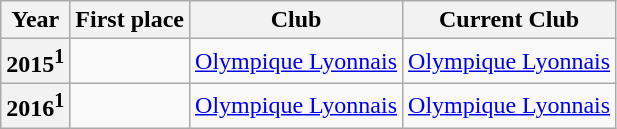<table class="wikitable plainrowheaders sortable">
<tr>
<th scope=col>Year</th>
<th scope=col>First place</th>
<th scope=col>Club</th>
<th scope=col>Current Club</th>
</tr>
<tr>
<th scope=row style=text-align:center>2015<sup>1</sup></th>
<td></td>
<td> <a href='#'>Olympique Lyonnais</a></td>
<td> <a href='#'>Olympique Lyonnais</a></td>
</tr>
<tr>
<th scope=row style=text-align:center>2016<sup>1</sup></th>
<td></td>
<td> <a href='#'>Olympique Lyonnais</a></td>
<td> <a href='#'>Olympique Lyonnais</a></td>
</tr>
</table>
